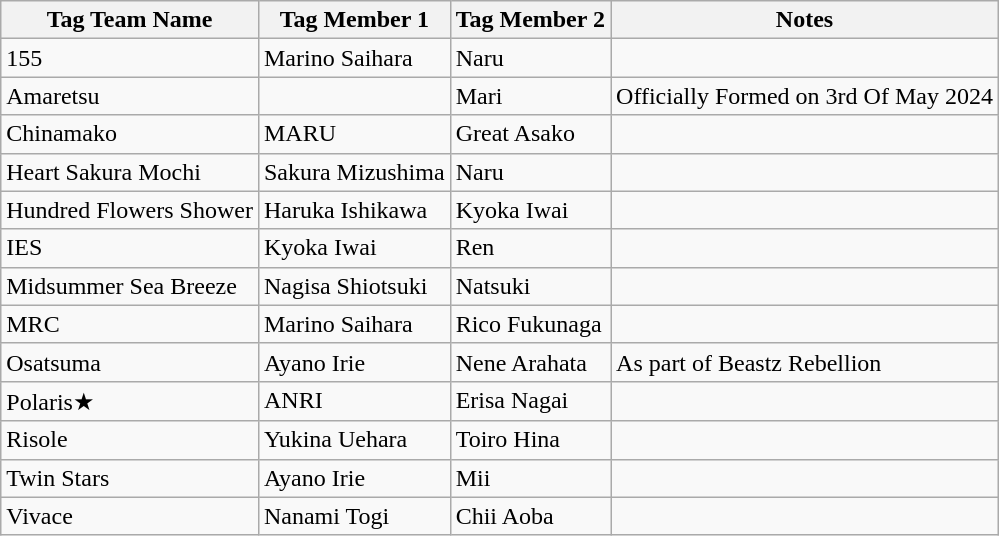<table class="wikitable sortable">
<tr>
<th>Tag Team Name</th>
<th>Tag Member 1</th>
<th>Tag Member 2</th>
<th>Notes</th>
</tr>
<tr>
<td>155</td>
<td>Marino Saihara</td>
<td>Naru</td>
<td></td>
</tr>
<tr>
<td>Amaretsu</td>
<td></td>
<td>Mari</td>
<td>Officially Formed on 3rd Of May 2024</td>
</tr>
<tr>
<td>Chinamako</td>
<td>MARU</td>
<td>Great Asako</td>
<td></td>
</tr>
<tr>
<td>Heart Sakura Mochi</td>
<td>Sakura Mizushima</td>
<td>Naru</td>
<td></td>
</tr>
<tr>
<td>Hundred Flowers Shower</td>
<td>Haruka Ishikawa</td>
<td>Kyoka Iwai</td>
<td></td>
</tr>
<tr>
<td>IES</td>
<td>Kyoka Iwai</td>
<td>Ren</td>
<td></td>
</tr>
<tr>
<td>Midsummer Sea Breeze</td>
<td>Nagisa Shiotsuki</td>
<td>Natsuki</td>
<td></td>
</tr>
<tr>
<td>MRC</td>
<td>Marino Saihara</td>
<td>Rico Fukunaga</td>
<td></td>
</tr>
<tr>
<td>Osatsuma</td>
<td>Ayano Irie</td>
<td>Nene Arahata</td>
<td>As part of Beastz Rebellion</td>
</tr>
<tr>
<td>Polaris★</td>
<td>ANRI</td>
<td>Erisa Nagai</td>
<td></td>
</tr>
<tr>
<td>Risole</td>
<td>Yukina Uehara</td>
<td>Toiro Hina</td>
<td></td>
</tr>
<tr>
<td>Twin Stars</td>
<td>Ayano Irie</td>
<td>Mii</td>
<td></td>
</tr>
<tr>
<td>Vivace</td>
<td>Nanami Togi</td>
<td>Chii Aoba</td>
<td></td>
</tr>
</table>
